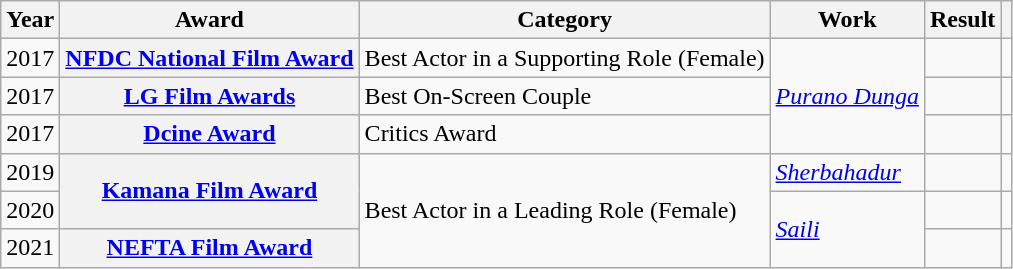<table class="wikitable plainrowheaders sortable">
<tr>
<th>Year</th>
<th>Award</th>
<th>Category</th>
<th>Work</th>
<th>Result</th>
<th class="unsortable"></th>
</tr>
<tr>
<td>2017</td>
<th scope="row"><a href='#'>NFDC National Film Award</a></th>
<td>Best Actor in a Supporting Role (Female)</td>
<td rowspan="3"><em><a href='#'>Purano Dunga</a></em></td>
<td></td>
<td style="text-align:center;"></td>
</tr>
<tr>
<td>2017</td>
<th scope="row"><a href='#'>LG Film Awards</a></th>
<td>Best On-Screen Couple</td>
<td></td>
<td style="text-align:center;"></td>
</tr>
<tr>
<td>2017</td>
<th scope="row"><a href='#'>Dcine Award</a></th>
<td>Critics Award</td>
<td></td>
<td style="text-align:center;"></td>
</tr>
<tr>
<td>2019</td>
<th rowspan="2" scope="row"><a href='#'>Kamana Film Award</a></th>
<td rowspan="3">Best Actor in a Leading Role (Female)</td>
<td><em><a href='#'>Sherbahadur</a></em></td>
<td></td>
<td style="text-align:center;"></td>
</tr>
<tr>
<td>2020</td>
<td rowspan="2"><em><a href='#'>Saili</a></em></td>
<td></td>
<td style="text-align:center;"></td>
</tr>
<tr>
<td>2021</td>
<th scope="row"><a href='#'>NEFTA Film Award</a></th>
<td></td>
<td style="text-align:center;"></td>
</tr>
</table>
